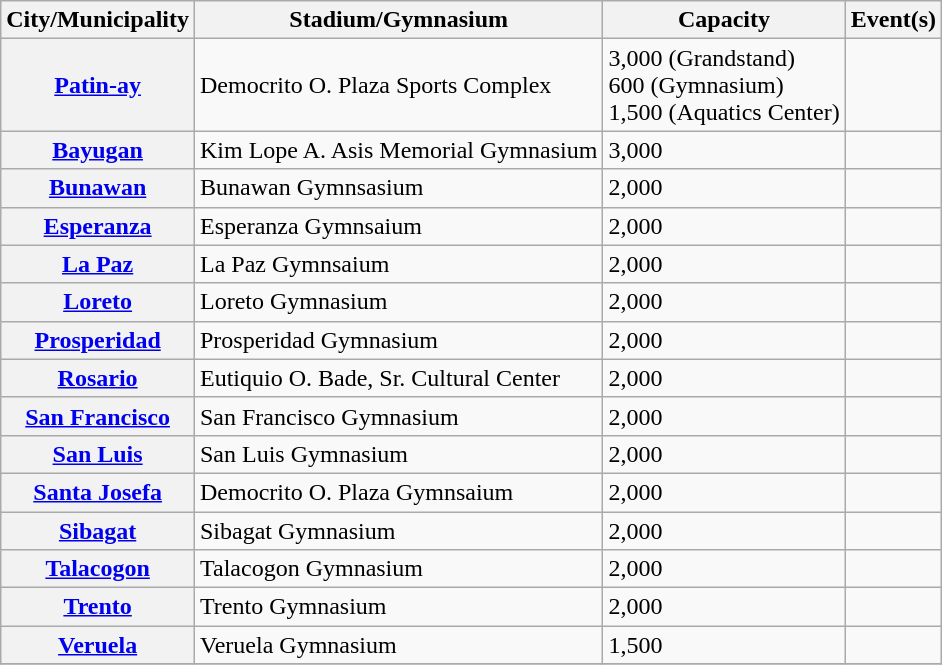<table class="wikitable sortable">
<tr>
<th class="unsortable">City/Municipality</th>
<th>Stadium/Gymnasium</th>
<th>Capacity</th>
<th>Event(s)</th>
</tr>
<tr>
<th><a href='#'>Patin-ay</a></th>
<td>Democrito O. Plaza Sports Complex</td>
<td>3,000 (Grandstand)<br>600 (Gymnasium)<br>1,500 (Aquatics Center)</td>
<td></td>
</tr>
<tr>
<th><a href='#'>Bayugan</a></th>
<td>Kim Lope A. Asis Memorial Gymnasium</td>
<td>3,000</td>
<td></td>
</tr>
<tr>
<th><a href='#'>Bunawan</a></th>
<td>Bunawan Gymnsasium</td>
<td>2,000</td>
<td></td>
</tr>
<tr>
<th><a href='#'>Esperanza</a></th>
<td>Esperanza Gymnsaium</td>
<td>2,000</td>
<td></td>
</tr>
<tr>
<th><a href='#'>La Paz</a></th>
<td>La Paz Gymnsaium</td>
<td>2,000</td>
<td></td>
</tr>
<tr>
<th><a href='#'>Loreto</a></th>
<td>Loreto Gymnasium</td>
<td>2,000</td>
<td></td>
</tr>
<tr>
<th><a href='#'>Prosperidad</a></th>
<td>Prosperidad Gymnasium</td>
<td>2,000</td>
<td></td>
</tr>
<tr>
<th><a href='#'>Rosario</a></th>
<td>Eutiquio O. Bade, Sr. Cultural Center</td>
<td>2,000</td>
<td></td>
</tr>
<tr>
<th><a href='#'>San Francisco</a></th>
<td>San Francisco Gymnasium</td>
<td>2,000</td>
<td></td>
</tr>
<tr>
<th><a href='#'>San Luis</a></th>
<td>San Luis Gymnasium</td>
<td>2,000</td>
<td></td>
</tr>
<tr>
<th><a href='#'>Santa Josefa</a></th>
<td>Democrito O. Plaza Gymnsaium</td>
<td>2,000</td>
<td></td>
</tr>
<tr>
<th><a href='#'>Sibagat</a></th>
<td>Sibagat Gymnasium</td>
<td>2,000</td>
<td></td>
</tr>
<tr>
<th><a href='#'>Talacogon</a></th>
<td>Talacogon Gymnasium</td>
<td>2,000</td>
<td></td>
</tr>
<tr>
<th><a href='#'>Trento</a></th>
<td>Trento Gymnasium</td>
<td>2,000</td>
<td></td>
</tr>
<tr>
<th><a href='#'>Veruela</a></th>
<td>Veruela Gymnasium</td>
<td>1,500</td>
<td></td>
</tr>
<tr>
</tr>
</table>
